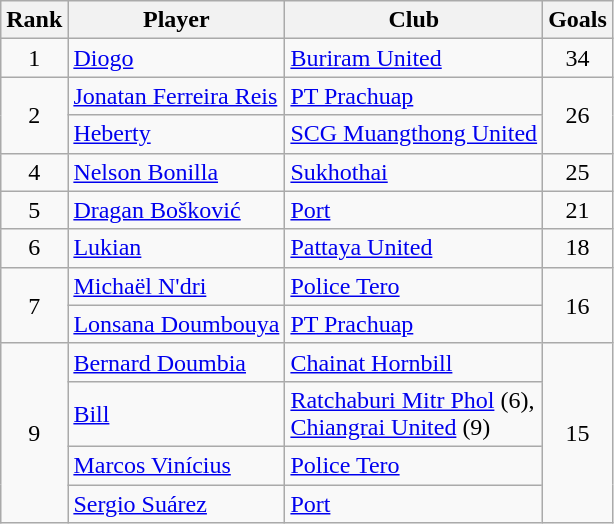<table class="wikitable" style="text-align:center">
<tr>
<th>Rank</th>
<th>Player</th>
<th>Club</th>
<th>Goals</th>
</tr>
<tr>
<td>1</td>
<td align="left"> <a href='#'>Diogo</a></td>
<td align="left"><a href='#'>Buriram United</a></td>
<td>34</td>
</tr>
<tr>
<td rowspan="2">2</td>
<td align="left"> <a href='#'>Jonatan Ferreira Reis</a></td>
<td align="left"><a href='#'>PT Prachuap</a></td>
<td rowspan="2">26</td>
</tr>
<tr>
<td align="left"> <a href='#'>Heberty</a></td>
<td align="left"><a href='#'>SCG Muangthong United</a></td>
</tr>
<tr>
<td>4</td>
<td align="left"> <a href='#'>Nelson Bonilla</a></td>
<td align="left"><a href='#'>Sukhothai</a></td>
<td>25</td>
</tr>
<tr>
<td>5</td>
<td align="left"> <a href='#'>Dragan Bošković</a></td>
<td align="left"><a href='#'>Port</a></td>
<td>21</td>
</tr>
<tr>
<td>6</td>
<td align="left"> <a href='#'>Lukian</a></td>
<td align="left"><a href='#'>Pattaya United</a></td>
<td>18</td>
</tr>
<tr>
<td rowspan="2">7</td>
<td align="left"> <a href='#'>Michaël N'dri</a></td>
<td align="left"><a href='#'>Police Tero</a></td>
<td rowspan="2">16</td>
</tr>
<tr>
<td align="left"> <a href='#'>Lonsana Doumbouya</a></td>
<td align="left"><a href='#'>PT Prachuap</a></td>
</tr>
<tr>
<td rowspan="4">9</td>
<td align="left"> <a href='#'>Bernard Doumbia</a></td>
<td align="left"><a href='#'>Chainat Hornbill</a></td>
<td rowspan="4">15</td>
</tr>
<tr>
<td align="left"> <a href='#'>Bill</a></td>
<td align="left"><a href='#'>Ratchaburi Mitr Phol</a> (6),<br> <a href='#'>Chiangrai United</a> (9)</td>
</tr>
<tr>
<td align="left"> <a href='#'>Marcos Vinícius</a></td>
<td align="left"><a href='#'>Police Tero</a></td>
</tr>
<tr>
<td align="left"> <a href='#'>Sergio Suárez</a></td>
<td align="left"><a href='#'>Port</a></td>
</tr>
</table>
